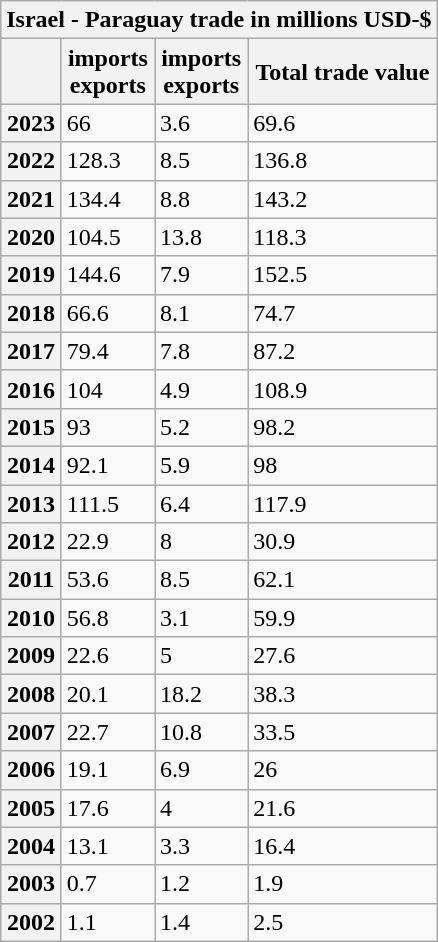<table class="wikitable mw-collapsible mw-collapsed">
<tr>
<th colspan="4">Israel - Paraguay trade in millions USD-$</th>
</tr>
<tr>
<th></th>
<th> imports<br> exports</th>
<th> imports<br> exports</th>
<th>Total trade value</th>
</tr>
<tr>
<th>2023</th>
<td>66</td>
<td>3.6</td>
<td>69.6</td>
</tr>
<tr>
<th>2022</th>
<td>128.3</td>
<td>8.5</td>
<td>136.8</td>
</tr>
<tr>
<th>2021</th>
<td>134.4</td>
<td>8.8</td>
<td>143.2</td>
</tr>
<tr>
<th>2020</th>
<td>104.5</td>
<td>13.8</td>
<td>118.3</td>
</tr>
<tr>
<th>2019</th>
<td>144.6</td>
<td>7.9</td>
<td>152.5</td>
</tr>
<tr>
<th>2018</th>
<td>66.6</td>
<td>8.1</td>
<td>74.7</td>
</tr>
<tr>
<th>2017</th>
<td>79.4</td>
<td>7.8</td>
<td>87.2</td>
</tr>
<tr>
<th>2016</th>
<td>104</td>
<td>4.9</td>
<td>108.9</td>
</tr>
<tr>
<th>2015</th>
<td>93</td>
<td>5.2</td>
<td>98.2</td>
</tr>
<tr>
<th>2014</th>
<td>92.1</td>
<td>5.9</td>
<td>98</td>
</tr>
<tr>
<th>2013</th>
<td>111.5</td>
<td>6.4</td>
<td>117.9</td>
</tr>
<tr>
<th>2012</th>
<td>22.9</td>
<td>8</td>
<td>30.9</td>
</tr>
<tr>
<th>2011</th>
<td>53.6</td>
<td>8.5</td>
<td>62.1</td>
</tr>
<tr>
<th>2010</th>
<td>56.8</td>
<td>3.1</td>
<td>59.9</td>
</tr>
<tr>
<th>2009</th>
<td>22.6</td>
<td>5</td>
<td>27.6</td>
</tr>
<tr>
<th>2008</th>
<td>20.1</td>
<td>18.2</td>
<td>38.3</td>
</tr>
<tr>
<th>2007</th>
<td>22.7</td>
<td>10.8</td>
<td>33.5</td>
</tr>
<tr>
<th>2006</th>
<td>19.1</td>
<td>6.9</td>
<td>26</td>
</tr>
<tr>
<th>2005</th>
<td>17.6</td>
<td>4</td>
<td>21.6</td>
</tr>
<tr>
<th>2004</th>
<td>13.1</td>
<td>3.3</td>
<td>16.4</td>
</tr>
<tr>
<th>2003</th>
<td>0.7</td>
<td>1.2</td>
<td>1.9</td>
</tr>
<tr>
<th>2002</th>
<td>1.1</td>
<td>1.4</td>
<td>2.5</td>
</tr>
</table>
